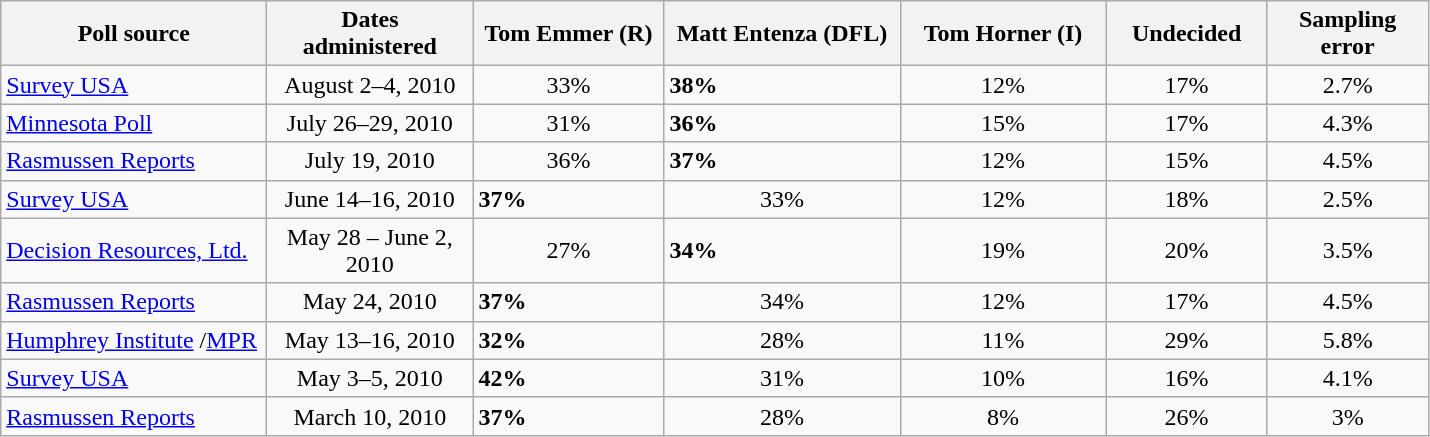<table class="wikitable">
<tr>
<th width='170'>Poll source</th>
<th width='130'>Dates administered</th>
<th width='120'>Tom Emmer (R)</th>
<th width='150'>Matt Entenza (DFL)</th>
<th width='130'>Tom Horner (I)</th>
<th width='100'>Undecided</th>
<th width='100'>Sampling error</th>
</tr>
<tr>
<td><a href='#'>Survey USA</a></td>
<td align=center>August 2–4, 2010</td>
<td align=center>33%</td>
<td><strong>38%</strong></td>
<td align=center>12%</td>
<td align=center>17%</td>
<td align=center>2.7%</td>
</tr>
<tr>
<td><a href='#'>Minnesota Poll</a></td>
<td align=center>July 26–29, 2010</td>
<td align=center>31%</td>
<td><strong>36%</strong></td>
<td align=center>15%</td>
<td align=center>17%</td>
<td align=center>4.3%</td>
</tr>
<tr>
<td><a href='#'>Rasmussen Reports</a></td>
<td align=center>July 19, 2010</td>
<td align=center>36%</td>
<td><strong>37%</strong></td>
<td align=center>12%</td>
<td align=center>15%</td>
<td align=center>4.5%</td>
</tr>
<tr>
<td><a href='#'>Survey USA</a></td>
<td align=center>June 14–16, 2010</td>
<td><strong>37%</strong></td>
<td align=center>33%</td>
<td align=center>12%</td>
<td align=center>18%</td>
<td align=center>2.5%</td>
</tr>
<tr>
<td><a href='#'>Decision Resources, Ltd.</a></td>
<td align=center>May 28 – June 2, 2010</td>
<td align=center>27%</td>
<td><strong>34%</strong></td>
<td align=center>19%</td>
<td align=center>20%</td>
<td align=center>3.5%</td>
</tr>
<tr>
<td><a href='#'>Rasmussen Reports</a></td>
<td align=center>May 24, 2010</td>
<td><strong>37%</strong></td>
<td align=center>34%</td>
<td align=center>12%</td>
<td align=center>17%</td>
<td align=center>4.5%</td>
</tr>
<tr>
<td><a href='#'>Humphrey Institute</a> /<a href='#'>MPR</a></td>
<td align="center">May 13–16, 2010</td>
<td><strong>32%</strong></td>
<td align="center">28%</td>
<td align="center">11%</td>
<td align="center">29%</td>
<td align="center">5.8%</td>
</tr>
<tr>
<td><a href='#'>Survey USA</a></td>
<td align=center>May 3–5, 2010</td>
<td><strong>42%</strong></td>
<td align=center>31%</td>
<td align=center>10%</td>
<td align=center>16%</td>
<td align=center>4.1%</td>
</tr>
<tr>
<td><a href='#'>Rasmussen Reports</a></td>
<td align=center>March 10, 2010</td>
<td><strong>37%</strong></td>
<td align=center>28%</td>
<td align=center>8%</td>
<td align=center>26%</td>
<td align=center>3%</td>
</tr>
</table>
